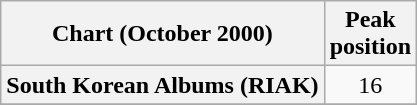<table class="wikitable plainrowheaders" style="text-align:center">
<tr>
<th scope="col">Chart (October 2000)</th>
<th scope="col">Peak<br>position</th>
</tr>
<tr>
<th scope="row">South Korean Albums (RIAK)</th>
<td>16</td>
</tr>
<tr>
</tr>
</table>
